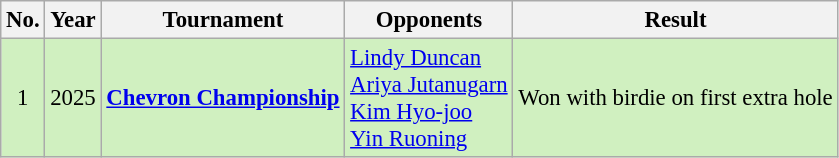<table class="wikitable" style="font-size:95%;">
<tr>
<th>No.</th>
<th>Year</th>
<th>Tournament</th>
<th>Opponents</th>
<th>Result</th>
</tr>
<tr style="background:#D0F0C0;">
<td align=center>1</td>
<td align=center>2025</td>
<td><strong><a href='#'>Chevron Championship</a></strong></td>
<td> <a href='#'>Lindy Duncan</a><br> <a href='#'>Ariya Jutanugarn</a><br> <a href='#'>Kim Hyo-joo</a><br> <a href='#'>Yin Ruoning</a></td>
<td>Won with birdie on first extra hole</td>
</tr>
</table>
